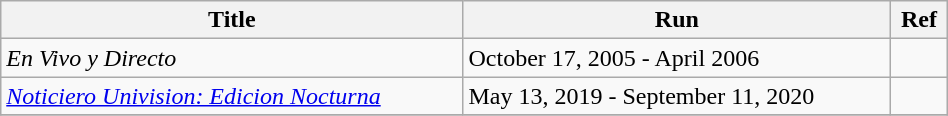<table class="wikitable sortable" style="width:50%;">
<tr>
<th>Title</th>
<th>Run</th>
<th>Ref</th>
</tr>
<tr>
<td><em>En Vivo y Directo</em></td>
<td>October 17, 2005 - April 2006</td>
<td></td>
</tr>
<tr>
<td><em><a href='#'>Noticiero Univision: Edicion Nocturna</a></em></td>
<td>May 13, 2019 - September 11, 2020</td>
<td></td>
</tr>
<tr>
</tr>
</table>
